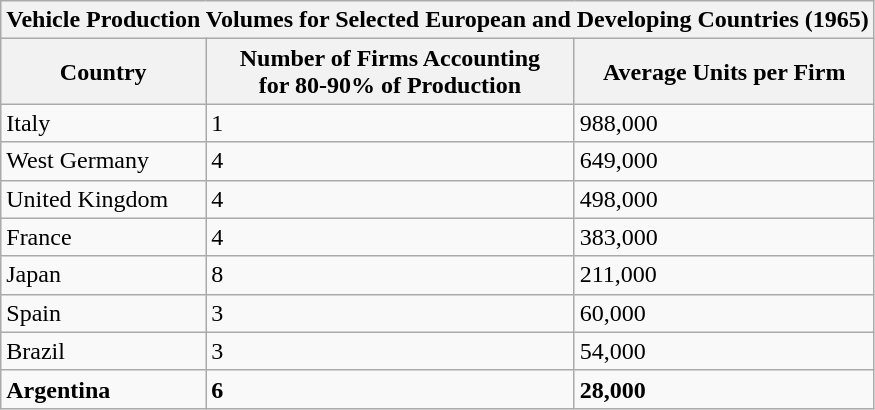<table class="wikitable">
<tr>
<th colspan="3">Vehicle Production Volumes for Selected European and Developing Countries (1965)</th>
</tr>
<tr>
<th>Country</th>
<th>Number of Firms Accounting<br>for 80-90% of Production</th>
<th>Average Units per Firm</th>
</tr>
<tr>
<td>Italy</td>
<td>1</td>
<td>988,000</td>
</tr>
<tr>
<td>West Germany</td>
<td>4</td>
<td>649,000</td>
</tr>
<tr>
<td>United Kingdom</td>
<td>4</td>
<td>498,000</td>
</tr>
<tr>
<td>France</td>
<td>4</td>
<td>383,000</td>
</tr>
<tr>
<td>Japan</td>
<td>8</td>
<td>211,000</td>
</tr>
<tr>
<td>Spain</td>
<td>3</td>
<td>60,000</td>
</tr>
<tr>
<td>Brazil</td>
<td>3</td>
<td>54,000</td>
</tr>
<tr>
<td><strong>Argentina</strong></td>
<td><strong>6</strong></td>
<td><strong>28,000</strong></td>
</tr>
</table>
